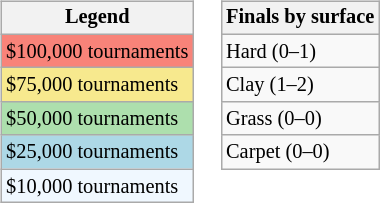<table>
<tr valign=top>
<td><br><table class=wikitable style="font-size:85%">
<tr>
<th>Legend</th>
</tr>
<tr style="background:#f88379;">
<td>$100,000 tournaments</td>
</tr>
<tr style="background:#f7e98e;">
<td>$75,000 tournaments</td>
</tr>
<tr style="background:#addfad;">
<td>$50,000 tournaments</td>
</tr>
<tr style="background:lightblue;">
<td>$25,000 tournaments</td>
</tr>
<tr style="background:#f0f8ff;">
<td>$10,000 tournaments</td>
</tr>
</table>
</td>
<td><br><table class=wikitable style="font-size:85%">
<tr>
<th>Finals by surface</th>
</tr>
<tr>
<td>Hard (0–1)</td>
</tr>
<tr>
<td>Clay (1–2)</td>
</tr>
<tr>
<td>Grass (0–0)</td>
</tr>
<tr>
<td>Carpet (0–0)</td>
</tr>
</table>
</td>
</tr>
</table>
